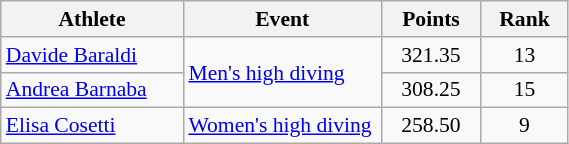<table class="wikitable" style="font-size:90%; width:30%;">
<tr>
<th width=115>Athlete</th>
<th width=125>Event</th>
<th>Points</th>
<th>Rank</th>
</tr>
<tr align=center>
<td align=left><a href='#'>Davide Baraldi</a></td>
<td align=left rowspan=2><a href='#'>Men's high diving</a></td>
<td>321.35</td>
<td>13</td>
</tr>
<tr align=center>
<td align=left><a href='#'>Andrea Barnaba</a></td>
<td>308.25</td>
<td>15</td>
</tr>
<tr align=center>
<td align=left><a href='#'>Elisa Cosetti</a></td>
<td align=left><a href='#'>Women's high diving</a></td>
<td>258.50</td>
<td>9</td>
</tr>
</table>
